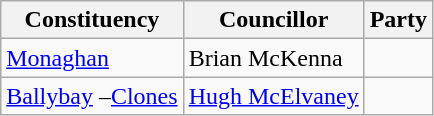<table class="wikitable">
<tr>
<th>Constituency</th>
<th>Councillor</th>
<th colspan="2">Party</th>
</tr>
<tr>
<td><a href='#'>Monaghan</a></td>
<td>Brian McKenna </td>
<td></td>
</tr>
<tr>
<td><a href='#'>Ballybay</a> –<a href='#'>Clones</a></td>
<td><a href='#'>Hugh McElvaney</a></td>
<td></td>
</tr>
</table>
